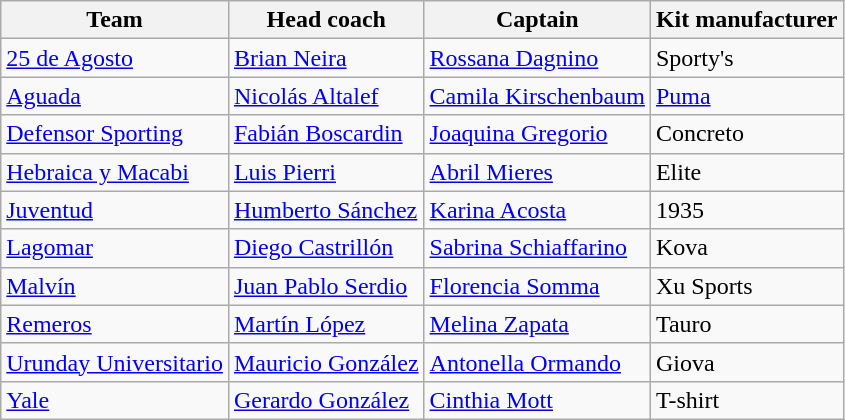<table class="wikitable sortable">
<tr>
<th>Team</th>
<th>Head coach</th>
<th>Captain</th>
<th>Kit manufacturer</th>
</tr>
<tr>
<td><a href='#'>25 de Agosto</a></td>
<td> <a href='#'>Brian Neira</a></td>
<td> <a href='#'>Rossana Dagnino</a></td>
<td>Sporty's</td>
</tr>
<tr>
<td><a href='#'>Aguada</a></td>
<td> <a href='#'>Nicolás Altalef</a></td>
<td> <a href='#'>Camila Kirschenbaum</a></td>
<td><a href='#'>Puma</a></td>
</tr>
<tr>
<td><a href='#'>Defensor Sporting</a></td>
<td> <a href='#'>Fabián Boscardin</a></td>
<td> <a href='#'>Joaquina Gregorio</a></td>
<td>Concreto</td>
</tr>
<tr>
<td><a href='#'>Hebraica y Macabi</a></td>
<td> <a href='#'>Luis Pierri</a></td>
<td> <a href='#'>Abril Mieres</a></td>
<td>Elite</td>
</tr>
<tr>
<td><a href='#'>Juventud</a></td>
<td> <a href='#'>Humberto Sánchez</a></td>
<td> <a href='#'>Karina Acosta</a></td>
<td>1935</td>
</tr>
<tr>
<td><a href='#'>Lagomar</a></td>
<td> <a href='#'>Diego Castrillón</a></td>
<td> <a href='#'>Sabrina Schiaffarino</a></td>
<td>Kova</td>
</tr>
<tr>
<td><a href='#'>Malvín</a></td>
<td> <a href='#'>Juan Pablo Serdio</a></td>
<td> <a href='#'>Florencia Somma</a></td>
<td>Xu Sports</td>
</tr>
<tr>
<td><a href='#'>Remeros</a></td>
<td> <a href='#'>Martín López</a></td>
<td> <a href='#'>Melina Zapata</a></td>
<td>Tauro</td>
</tr>
<tr>
<td><a href='#'>Urunday Universitario</a></td>
<td> <a href='#'>Mauricio González</a></td>
<td> <a href='#'>Antonella Ormando</a></td>
<td>Giova</td>
</tr>
<tr>
<td><a href='#'>Yale</a></td>
<td> <a href='#'>Gerardo González</a></td>
<td> <a href='#'>Cinthia Mott</a></td>
<td>T-shirt</td>
</tr>
</table>
